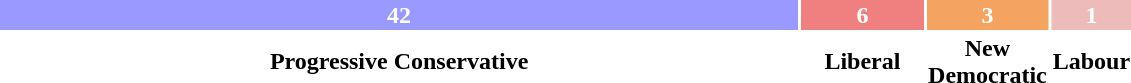<table style="width:60%; text-align:center;">
<tr style="color:white;">
<td style="background:#9999FF; width:80.77%;"><strong>42</strong></td>
<td style="background:#F08080; width:11.54%;"><strong>6</strong></td>
<td style="background:#F4A460; width:5.77%;"><strong>3</strong></td>
<td style="background:#EEBBBB; width:1.92%;"><strong>1</strong></td>
</tr>
<tr>
<td><span><strong>Progressive Conservative</strong></span></td>
<td><span><strong>Liberal</strong></span></td>
<td><span><strong>New Democratic</strong></span></td>
<td><span><strong>Labour</strong></span></td>
</tr>
</table>
